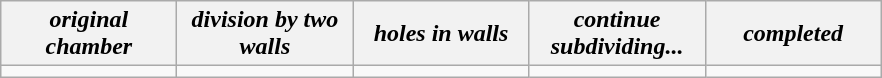<table class="wikitable" style="margin:auto">
<tr>
<th width="110px"><em>original chamber</em></th>
<th width="110px"><em>division by two walls</em></th>
<th width="110px"><em>holes in walls</em></th>
<th width="110px"><em>continue subdividing...</em></th>
<th width="110px"><em>completed</em></th>
</tr>
<tr>
<td align="center"></td>
<td align="center"></td>
<td align="center"></td>
<td align="center"></td>
<td align="center"></td>
</tr>
</table>
